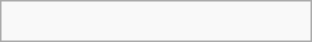<table class="wikitable">
<tr>
<td style="height:20px; width:200px"></td>
</tr>
</table>
